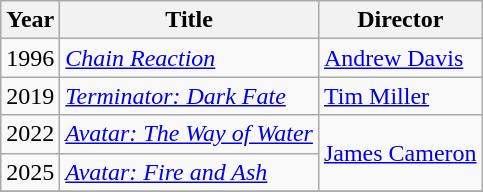<table class="wikitable">
<tr>
<th>Year</th>
<th>Title</th>
<th>Director</th>
</tr>
<tr>
<td>1996</td>
<td><em><a href='#'>Chain Reaction</a></em></td>
<td><a href='#'>Andrew Davis</a></td>
</tr>
<tr>
<td>2019</td>
<td><em><a href='#'>Terminator: Dark Fate</a></em></td>
<td><a href='#'>Tim Miller</a></td>
</tr>
<tr>
<td>2022</td>
<td><em><a href='#'>Avatar: The Way of Water</a></em></td>
<td rowspan=2><a href='#'>James Cameron</a></td>
</tr>
<tr>
<td>2025</td>
<td><em><a href='#'>Avatar: Fire and Ash</a></em></td>
</tr>
<tr>
</tr>
</table>
